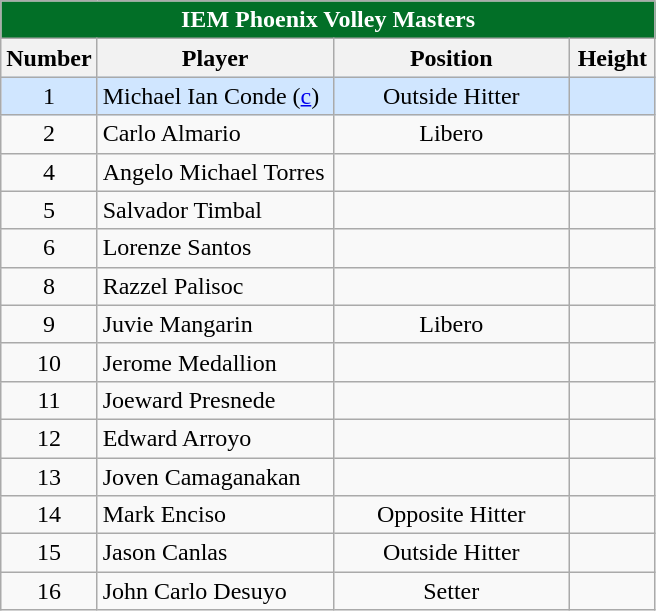<table class="wikitable sortable" style="text-align:center;">
<tr>
<th colspan="4" style= "background: #026f27; color: #FFFFFF; text-align: center"><strong>IEM Phoenix Volley Masters</strong></th>
</tr>
<tr>
<th width=5px>Number</th>
<th width=150px>Player</th>
<th width=150px>Position</th>
<th width=50px>Height</th>
</tr>
<tr style="background:#D0E6FF;">
<td>1</td>
<td style="text-align: left">Michael Ian Conde (<a href='#'>c</a>)</td>
<td>Outside Hitter</td>
<td></td>
</tr>
<tr>
<td>2</td>
<td style="text-align: left">Carlo Almario</td>
<td>Libero</td>
<td></td>
</tr>
<tr>
<td>4</td>
<td style="text-align: left">Angelo Michael Torres</td>
<td></td>
<td></td>
</tr>
<tr>
<td>5</td>
<td style="text-align: left">Salvador Timbal</td>
<td></td>
<td></td>
</tr>
<tr>
<td>6</td>
<td style="text-align: left">Lorenze Santos</td>
<td></td>
<td></td>
</tr>
<tr>
<td>8</td>
<td style="text-align: left">Razzel Palisoc</td>
<td></td>
<td></td>
</tr>
<tr>
<td>9</td>
<td style="text-align: left">Juvie Mangarin</td>
<td>Libero</td>
<td></td>
</tr>
<tr>
<td>10</td>
<td style="text-align: left">Jerome Medallion</td>
<td></td>
<td></td>
</tr>
<tr>
<td>11</td>
<td style="text-align: left">Joeward Presnede</td>
<td></td>
<td></td>
</tr>
<tr>
<td>12</td>
<td style="text-align: left">Edward Arroyo</td>
<td></td>
<td></td>
</tr>
<tr>
<td>13</td>
<td style="text-align: left">Joven Camaganakan</td>
<td></td>
<td></td>
</tr>
<tr>
<td>14</td>
<td style="text-align: left">Mark Enciso</td>
<td>Opposite Hitter</td>
<td></td>
</tr>
<tr>
<td>15</td>
<td style="text-align: left">Jason Canlas</td>
<td>Outside Hitter</td>
<td></td>
</tr>
<tr>
<td>16</td>
<td style="text-align: left">John Carlo Desuyo</td>
<td>Setter</td>
<td></td>
</tr>
</table>
